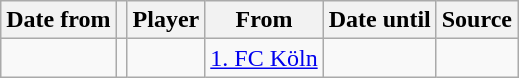<table class="wikitable plainrowheaders sortable">
<tr>
<th scope="col">Date from</th>
<th></th>
<th scope=col>Player</th>
<th>From</th>
<th scope=col>Date until</th>
<th scope=col class=unsortable>Source</th>
</tr>
<tr>
<td></td>
<td align=center></td>
<td></td>
<td><a href='#'>1. FC Köln</a></td>
<td></td>
<td></td>
</tr>
</table>
